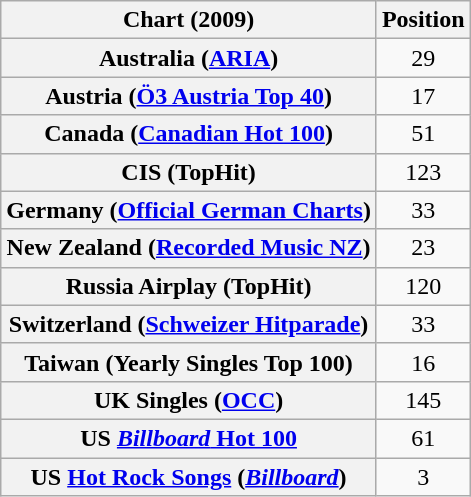<table class="wikitable sortable plainrowheaders" style="text-align:center">
<tr>
<th scope="col">Chart (2009)</th>
<th scope="col">Position</th>
</tr>
<tr>
<th scope="row">Australia (<a href='#'>ARIA</a>)</th>
<td>29</td>
</tr>
<tr>
<th scope="row">Austria (<a href='#'>Ö3 Austria Top 40</a>)</th>
<td>17</td>
</tr>
<tr>
<th scope="row">Canada (<a href='#'>Canadian Hot 100</a>)</th>
<td>51</td>
</tr>
<tr>
<th scope="row">CIS (TopHit)</th>
<td>123</td>
</tr>
<tr>
<th scope="row">Germany (<a href='#'>Official German Charts</a>)</th>
<td>33</td>
</tr>
<tr>
<th scope="row">New Zealand (<a href='#'>Recorded Music NZ</a>)</th>
<td>23</td>
</tr>
<tr>
<th scope="row">Russia Airplay (TopHit)</th>
<td>120</td>
</tr>
<tr>
<th scope="row">Switzerland (<a href='#'>Schweizer Hitparade</a>)</th>
<td>33</td>
</tr>
<tr>
<th scope="row">Taiwan (Yearly Singles Top 100)</th>
<td>16</td>
</tr>
<tr>
<th scope="row">UK Singles (<a href='#'>OCC</a>)</th>
<td>145</td>
</tr>
<tr>
<th scope="row">US <a href='#'><em>Billboard</em> Hot 100</a></th>
<td>61</td>
</tr>
<tr>
<th scope="row">US <a href='#'>Hot Rock Songs</a> (<em><a href='#'>Billboard</a></em>)</th>
<td>3</td>
</tr>
</table>
